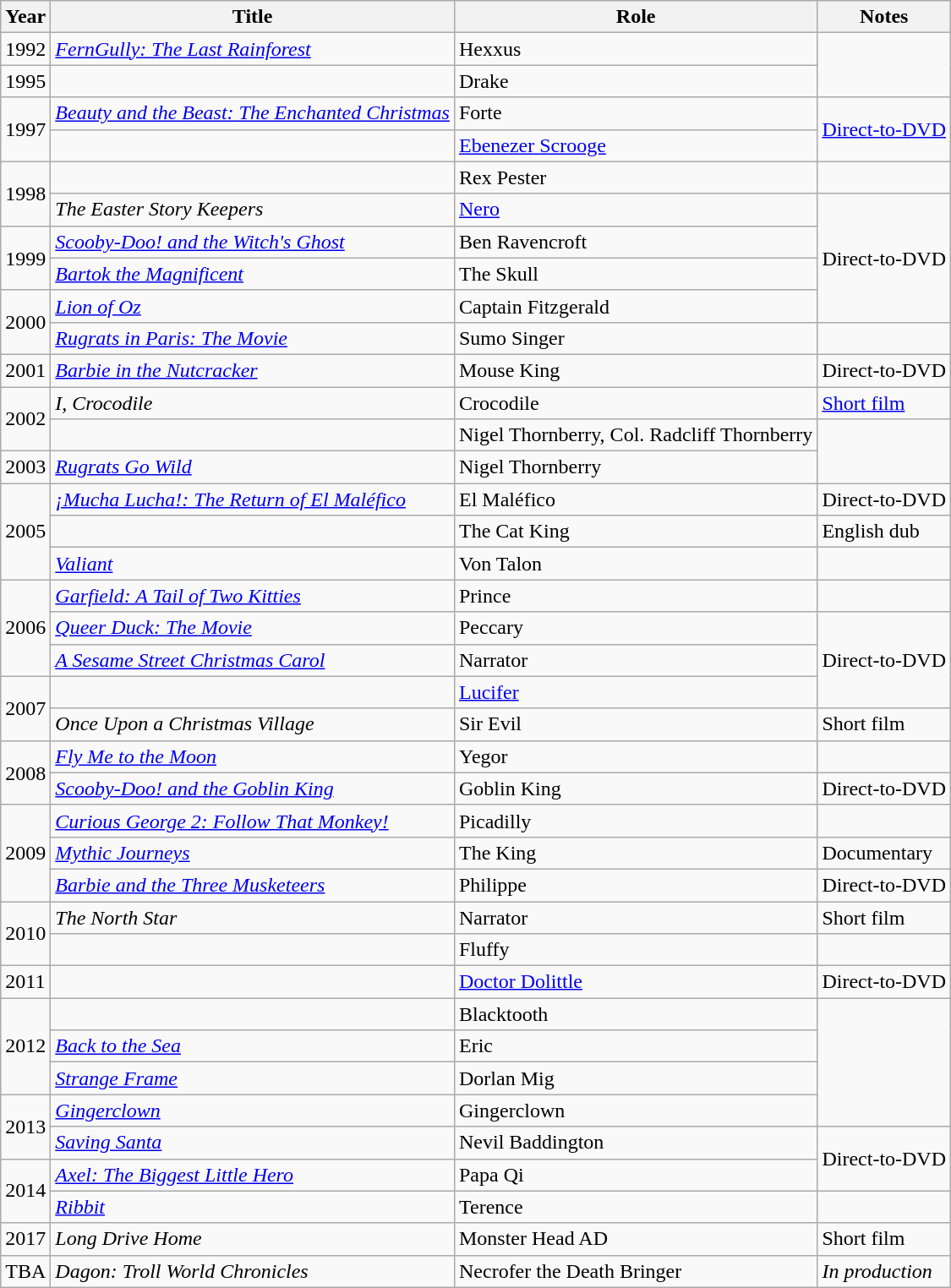<table class = "wikitable sortable">
<tr>
<th>Year</th>
<th>Title</th>
<th>Role</th>
<th class = "unsortable">Notes</th>
</tr>
<tr>
<td>1992</td>
<td><em><a href='#'>FernGully: The Last Rainforest</a></em></td>
<td>Hexxus</td>
<td rowspan="2"></td>
</tr>
<tr>
<td>1995</td>
<td><em></em></td>
<td>Drake</td>
</tr>
<tr>
<td rowspan="2">1997</td>
<td><em><a href='#'>Beauty and the Beast: The Enchanted Christmas</a></em></td>
<td>Forte</td>
<td rowspan="2"><a href='#'>Direct-to-DVD</a></td>
</tr>
<tr>
<td><em></em></td>
<td><a href='#'>Ebenezer Scrooge</a></td>
</tr>
<tr>
<td rowspan="2">1998</td>
<td><em></em></td>
<td>Rex Pester</td>
<td></td>
</tr>
<tr>
<td><em>The Easter Story Keepers</em></td>
<td><a href='#'>Nero</a></td>
<td rowspan="4">Direct-to-DVD</td>
</tr>
<tr>
<td rowspan="2">1999</td>
<td><em><a href='#'>Scooby-Doo! and the Witch's Ghost</a></em></td>
<td>Ben Ravencroft</td>
</tr>
<tr>
<td><em><a href='#'>Bartok the Magnificent</a></em></td>
<td>The Skull</td>
</tr>
<tr>
<td rowspan="2">2000</td>
<td><em><a href='#'>Lion of Oz</a></em></td>
<td>Captain Fitzgerald</td>
</tr>
<tr>
<td><em><a href='#'>Rugrats in Paris: The Movie</a></em></td>
<td>Sumo Singer</td>
<td></td>
</tr>
<tr>
<td>2001</td>
<td><em><a href='#'>Barbie in the Nutcracker</a></em></td>
<td>Mouse King</td>
<td>Direct-to-DVD</td>
</tr>
<tr>
<td rowspan="2">2002</td>
<td><em>I, Crocodile</em></td>
<td>Crocodile</td>
<td><a href='#'>Short film</a></td>
</tr>
<tr>
<td><em></em></td>
<td>Nigel Thornberry, Col. Radcliff Thornberry</td>
<td rowspan="2"></td>
</tr>
<tr>
<td>2003</td>
<td><em><a href='#'>Rugrats Go Wild</a></em></td>
<td>Nigel Thornberry</td>
</tr>
<tr>
<td rowspan="3">2005</td>
<td><em><a href='#'>¡Mucha Lucha!: The Return of El Maléfico</a></em></td>
<td>El Maléfico</td>
<td>Direct-to-DVD</td>
</tr>
<tr>
<td><em></em></td>
<td>The Cat King</td>
<td>English dub</td>
</tr>
<tr>
<td><em> <a href='#'>Valiant</a></em></td>
<td>Von Talon</td>
<td></td>
</tr>
<tr>
<td rowspan="3">2006</td>
<td><em><a href='#'>Garfield: A Tail of Two Kitties</a></em></td>
<td>Prince</td>
<td></td>
</tr>
<tr>
<td><em><a href='#'>Queer Duck: The Movie</a></em></td>
<td>Peccary</td>
<td rowspan="3">Direct-to-DVD</td>
</tr>
<tr>
<td><em><a href='#'>A Sesame Street Christmas Carol</a></em></td>
<td>Narrator</td>
</tr>
<tr>
<td rowspan="2">2007</td>
<td><em></em></td>
<td><a href='#'>Lucifer</a></td>
</tr>
<tr>
<td><em>Once Upon a Christmas Village</em></td>
<td>Sir Evil</td>
<td>Short film</td>
</tr>
<tr>
<td rowspan="2">2008</td>
<td><em><a href='#'>Fly Me to the Moon</a></em></td>
<td>Yegor</td>
<td></td>
</tr>
<tr>
<td><em><a href='#'>Scooby-Doo! and the Goblin King</a></em></td>
<td>Goblin King</td>
<td>Direct-to-DVD</td>
</tr>
<tr>
<td rowspan="3">2009</td>
<td><em><a href='#'>Curious George 2: Follow That Monkey!</a></em></td>
<td>Picadilly</td>
</tr>
<tr>
<td><em><a href='#'>Mythic Journeys</a></em></td>
<td>The King</td>
<td>Documentary</td>
</tr>
<tr>
<td><em><a href='#'>Barbie and the Three Musketeers</a></em></td>
<td>Philippe</td>
<td>Direct-to-DVD</td>
</tr>
<tr>
<td rowspan="2">2010</td>
<td><em>The North Star</em></td>
<td>Narrator</td>
<td>Short film</td>
</tr>
<tr>
<td><em></em></td>
<td>Fluffy</td>
<td></td>
</tr>
<tr>
<td>2011</td>
<td><em></em></td>
<td><a href='#'>Doctor Dolittle</a></td>
<td>Direct-to-DVD</td>
</tr>
<tr>
<td rowspan="3">2012</td>
<td><em></em></td>
<td>Blacktooth</td>
<td rowspan="4"></td>
</tr>
<tr>
<td><em><a href='#'>Back to the Sea</a></em></td>
<td>Eric</td>
</tr>
<tr>
<td><em><a href='#'>Strange Frame</a></em></td>
<td>Dorlan Mig</td>
</tr>
<tr>
<td rowspan="2">2013</td>
<td><em><a href='#'>Gingerclown</a></em></td>
<td>Gingerclown</td>
</tr>
<tr>
<td><em><a href='#'>Saving Santa</a></em></td>
<td>Nevil Baddington</td>
<td rowspan="2">Direct-to-DVD</td>
</tr>
<tr>
<td rowspan="2">2014</td>
<td><em><a href='#'>Axel: The Biggest Little Hero</a></em></td>
<td>Papa Qi</td>
</tr>
<tr>
<td><em><a href='#'>Ribbit</a></em></td>
<td>Terence</td>
<td></td>
</tr>
<tr>
<td>2017</td>
<td><em>Long Drive Home</em></td>
<td>Monster Head AD</td>
<td>Short film</td>
</tr>
<tr>
<td>TBA</td>
<td><em>Dagon: Troll World Chronicles</em></td>
<td>Necrofer the Death Bringer</td>
<td><em>In production</em></td>
</tr>
</table>
